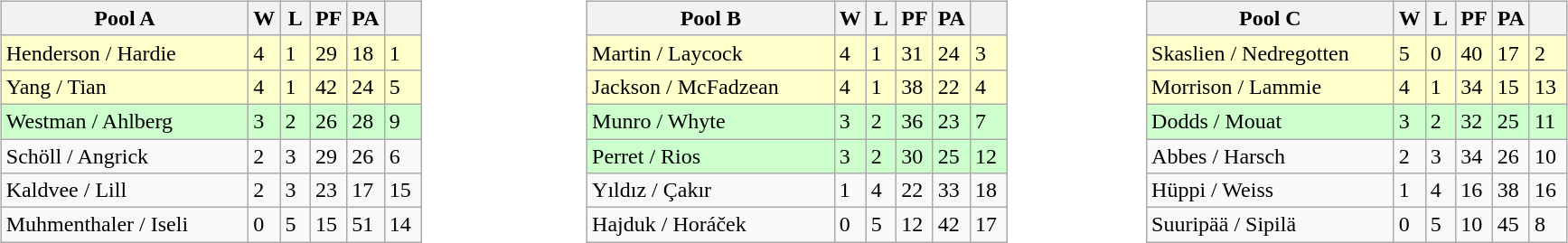<table table>
<tr>
<td valign=top width=10%><br><table class=wikitable>
<tr>
<th width=175>Pool A</th>
<th width=15>W</th>
<th width=15>L</th>
<th width=15>PF</th>
<th width=15>PA</th>
<th width=20></th>
</tr>
<tr bgcolor=#ffffcc>
<td> Henderson / Hardie</td>
<td>4</td>
<td>1</td>
<td>29</td>
<td>18</td>
<td>1</td>
</tr>
<tr bgcolor=#ffffcc>
<td> Yang / Tian</td>
<td>4</td>
<td>1</td>
<td>42</td>
<td>24</td>
<td>5</td>
</tr>
<tr bgcolor=#ccffcc>
<td> Westman / Ahlberg</td>
<td>3</td>
<td>2</td>
<td>26</td>
<td>28</td>
<td>9</td>
</tr>
<tr>
<td> Schöll / Angrick</td>
<td>2</td>
<td>3</td>
<td>29</td>
<td>26</td>
<td>6</td>
</tr>
<tr>
<td> Kaldvee / Lill</td>
<td>2</td>
<td>3</td>
<td>23</td>
<td>17</td>
<td>15</td>
</tr>
<tr>
<td> Muhmenthaler / Iseli</td>
<td>0</td>
<td>5</td>
<td>15</td>
<td>51</td>
<td>14</td>
</tr>
</table>
</td>
<td valign=top width=10%><br><table class=wikitable>
<tr>
<th width=175>Pool B</th>
<th width=15>W</th>
<th width=15>L</th>
<th width=15>PF</th>
<th width=15>PA</th>
<th width=20></th>
</tr>
<tr bgcolor=#ffffcc>
<td> Martin / Laycock</td>
<td>4</td>
<td>1</td>
<td>31</td>
<td>24</td>
<td>3</td>
</tr>
<tr bgcolor=#ffffcc>
<td> Jackson / McFadzean</td>
<td>4</td>
<td>1</td>
<td>38</td>
<td>22</td>
<td>4</td>
</tr>
<tr bgcolor=#ccffcc>
<td> Munro / Whyte</td>
<td>3</td>
<td>2</td>
<td>36</td>
<td>23</td>
<td>7</td>
</tr>
<tr bgcolor=#ccffcc>
<td> Perret / Rios</td>
<td>3</td>
<td>2</td>
<td>30</td>
<td>25</td>
<td>12</td>
</tr>
<tr>
<td> Yıldız / Çakır</td>
<td>1</td>
<td>4</td>
<td>22</td>
<td>33</td>
<td>18</td>
</tr>
<tr>
<td> Hajduk / Horáček</td>
<td>0</td>
<td>5</td>
<td>12</td>
<td>42</td>
<td>17</td>
</tr>
</table>
</td>
<td valign=top width=10%><br><table class=wikitable>
<tr>
<th width=175>Pool C</th>
<th width=15>W</th>
<th width=15>L</th>
<th width=15>PF</th>
<th width=15>PA</th>
<th width=20></th>
</tr>
<tr bgcolor=#ffffcc>
<td> Skaslien / Nedregotten</td>
<td>5</td>
<td>0</td>
<td>40</td>
<td>17</td>
<td>2</td>
</tr>
<tr bgcolor=#ffffcc>
<td> Morrison / Lammie</td>
<td>4</td>
<td>1</td>
<td>34</td>
<td>15</td>
<td>13</td>
</tr>
<tr bgcolor=#ccffcc>
<td> Dodds / Mouat</td>
<td>3</td>
<td>2</td>
<td>32</td>
<td>25</td>
<td>11</td>
</tr>
<tr>
<td> Abbes / Harsch</td>
<td>2</td>
<td>3</td>
<td>34</td>
<td>26</td>
<td>10</td>
</tr>
<tr>
<td> Hüppi / Weiss</td>
<td>1</td>
<td>4</td>
<td>16</td>
<td>38</td>
<td>16</td>
</tr>
<tr>
<td> Suuripää / Sipilä</td>
<td>0</td>
<td>5</td>
<td>10</td>
<td>45</td>
<td>8</td>
</tr>
</table>
</td>
</tr>
</table>
